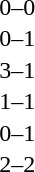<table cellspacing=1 width=70%>
<tr>
<th width=25%></th>
<th width=30%></th>
<th width=15%></th>
<th width=30%></th>
</tr>
<tr>
<td></td>
<td align=right></td>
<td align=center>0–0</td>
<td></td>
</tr>
<tr>
<td></td>
<td align=right></td>
<td align=center>0–1</td>
<td></td>
</tr>
<tr>
<td></td>
<td align=right></td>
<td align=center>3–1</td>
<td></td>
</tr>
<tr>
<td></td>
<td align=right></td>
<td align=center>1–1</td>
<td></td>
</tr>
<tr>
<td></td>
<td align=right></td>
<td align=center>0–1</td>
<td></td>
</tr>
<tr>
<td></td>
<td align=right></td>
<td align=center>2–2</td>
<td></td>
</tr>
</table>
